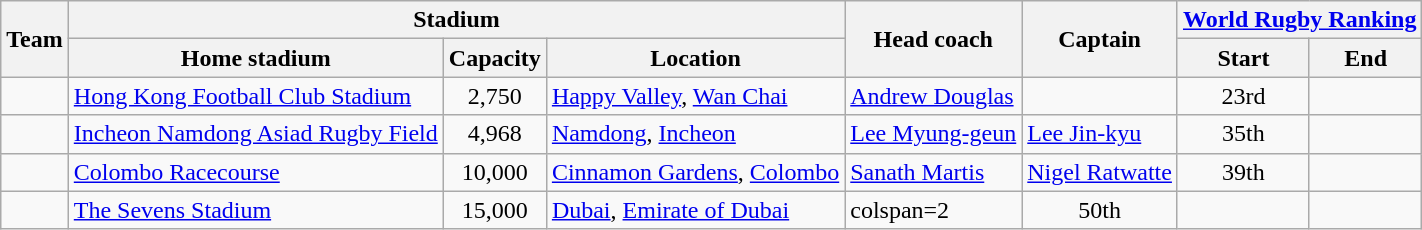<table class="wikitable">
<tr>
<th rowspan="2">Team</th>
<th colspan="3">Stadium</th>
<th rowspan="2">Head coach</th>
<th rowspan="2">Captain</th>
<th colspan="2"><a href='#'>World Rugby Ranking</a></th>
</tr>
<tr>
<th>Home stadium</th>
<th>Capacity</th>
<th>Location</th>
<th>Start</th>
<th>End</th>
</tr>
<tr>
<td></td>
<td><a href='#'>Hong Kong Football Club Stadium</a></td>
<td align=center>2,750</td>
<td><a href='#'>Happy Valley</a>, <a href='#'>Wan Chai</a></td>
<td> <a href='#'>Andrew Douglas</a></td>
<td></td>
<td align=center>23rd</td>
<td align=center></td>
</tr>
<tr>
<td></td>
<td><a href='#'>Incheon Namdong Asiad Rugby Field</a></td>
<td align=center>4,968</td>
<td><a href='#'>Namdong</a>, <a href='#'>Incheon</a></td>
<td> <a href='#'>Lee Myung-geun</a></td>
<td><a href='#'>Lee Jin-kyu</a></td>
<td align=center>35th</td>
<td align=center></td>
</tr>
<tr>
<td></td>
<td><a href='#'>Colombo Racecourse</a></td>
<td align=center>10,000</td>
<td><a href='#'>Cinnamon Gardens</a>, <a href='#'>Colombo</a></td>
<td> <a href='#'>Sanath Martis</a></td>
<td><a href='#'>Nigel Ratwatte</a></td>
<td align=center>39th</td>
<td align=center></td>
</tr>
<tr>
<td></td>
<td><a href='#'>The Sevens Stadium</a></td>
<td align=center>15,000</td>
<td><a href='#'>Dubai</a>, <a href='#'>Emirate of Dubai</a></td>
<td>colspan=2 </td>
<td align=center>50th</td>
<td align=center></td>
</tr>
</table>
